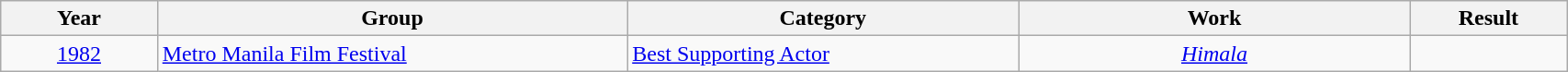<table width="90%" class="wikitable sortable">
<tr>
<th width="10%">Year</th>
<th width="30%">Group</th>
<th width="25%">Category</th>
<th width="25%">Work</th>
<th width="10%">Result</th>
</tr>
<tr>
<td rowspan="1" align="center"><a href='#'>1982</a></td>
<td rowspan="1" align="left"><a href='#'>Metro Manila Film Festival</a></td>
<td align="left"><a href='#'>Best Supporting Actor</a></td>
<td align="center"><em><a href='#'>Himala</a></em></td>
<td></td>
</tr>
</table>
